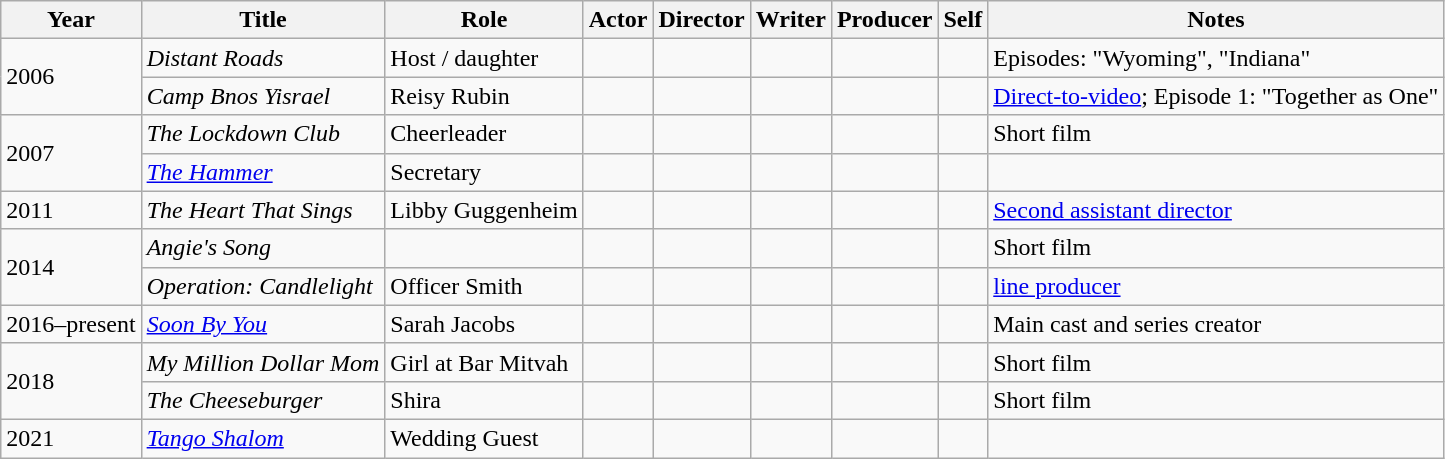<table class="wikitable">
<tr>
<th>Year</th>
<th>Title</th>
<th>Role</th>
<th>Actor</th>
<th>Director</th>
<th>Writer</th>
<th>Producer</th>
<th>Self</th>
<th>Notes</th>
</tr>
<tr>
<td rowspan="2">2006</td>
<td><em>Distant Roads</em></td>
<td>Host / daughter</td>
<td></td>
<td></td>
<td></td>
<td></td>
<td></td>
<td>Episodes: "Wyoming", "Indiana"</td>
</tr>
<tr>
<td><em>Camp Bnos Yisrael</em></td>
<td>Reisy Rubin</td>
<td></td>
<td></td>
<td></td>
<td></td>
<td></td>
<td><a href='#'>Direct-to-video</a>; Episode 1: "Together as One"</td>
</tr>
<tr>
<td rowspan="2">2007</td>
<td><em>The Lockdown Club</em></td>
<td>Cheerleader</td>
<td></td>
<td></td>
<td></td>
<td></td>
<td></td>
<td>Short film</td>
</tr>
<tr>
<td><em><a href='#'>The Hammer</a></em></td>
<td>Secretary</td>
<td></td>
<td></td>
<td></td>
<td></td>
<td></td>
<td></td>
</tr>
<tr>
<td>2011</td>
<td><em>The Heart That Sings</em></td>
<td>Libby Guggenheim</td>
<td></td>
<td></td>
<td></td>
<td></td>
<td></td>
<td><a href='#'>Second assistant director</a></td>
</tr>
<tr>
<td rowspan="2">2014</td>
<td><em>Angie's Song</em></td>
<td></td>
<td></td>
<td></td>
<td></td>
<td></td>
<td></td>
<td>Short film</td>
</tr>
<tr>
<td><em>Operation: Candlelight</em></td>
<td>Officer Smith</td>
<td></td>
<td></td>
<td></td>
<td></td>
<td></td>
<td><a href='#'>line producer</a></td>
</tr>
<tr>
<td>2016–present</td>
<td><em><a href='#'>Soon By You</a></em></td>
<td>Sarah Jacobs</td>
<td></td>
<td></td>
<td></td>
<td></td>
<td></td>
<td>Main cast and series creator</td>
</tr>
<tr>
<td rowspan="2">2018</td>
<td><em>My Million Dollar Mom</em></td>
<td>Girl at Bar Mitvah</td>
<td></td>
<td></td>
<td></td>
<td></td>
<td></td>
<td>Short film</td>
</tr>
<tr>
<td><em>The Cheeseburger</em></td>
<td>Shira</td>
<td></td>
<td></td>
<td></td>
<td></td>
<td></td>
<td>Short film</td>
</tr>
<tr>
<td>2021</td>
<td><em><a href='#'>Tango Shalom</a></em></td>
<td>Wedding Guest</td>
<td></td>
<td></td>
<td></td>
<td></td>
<td></td>
<td></td>
</tr>
</table>
